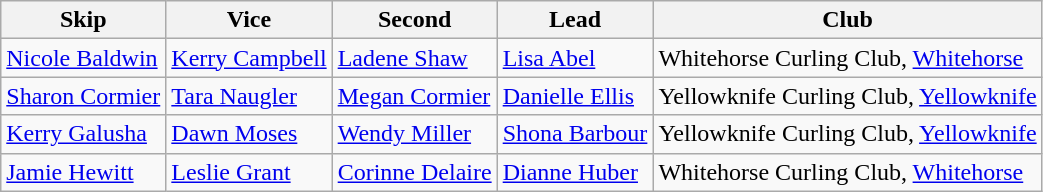<table class="wikitable" border="1">
<tr>
<th>Skip</th>
<th>Vice</th>
<th>Second</th>
<th>Lead</th>
<th>Club</th>
</tr>
<tr>
<td><a href='#'>Nicole Baldwin</a></td>
<td><a href='#'>Kerry Campbell</a></td>
<td><a href='#'>Ladene Shaw</a></td>
<td><a href='#'>Lisa Abel</a></td>
<td>Whitehorse Curling Club, <a href='#'>Whitehorse</a></td>
</tr>
<tr>
<td><a href='#'>Sharon Cormier</a></td>
<td><a href='#'>Tara Naugler</a></td>
<td><a href='#'>Megan Cormier</a></td>
<td><a href='#'>Danielle Ellis</a></td>
<td>Yellowknife Curling Club, <a href='#'>Yellowknife</a></td>
</tr>
<tr>
<td><a href='#'>Kerry Galusha</a></td>
<td><a href='#'>Dawn Moses</a></td>
<td><a href='#'>Wendy Miller</a></td>
<td><a href='#'>Shona Barbour</a></td>
<td>Yellowknife Curling Club, <a href='#'>Yellowknife</a></td>
</tr>
<tr>
<td><a href='#'>Jamie Hewitt</a></td>
<td><a href='#'>Leslie Grant</a></td>
<td><a href='#'>Corinne Delaire</a></td>
<td><a href='#'>Dianne Huber</a></td>
<td>Whitehorse Curling Club, <a href='#'>Whitehorse</a></td>
</tr>
</table>
